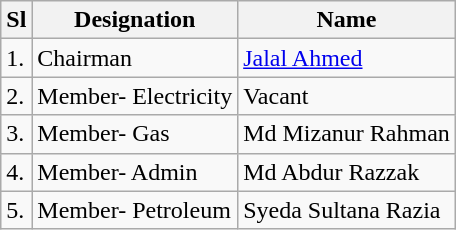<table class="wikitable">
<tr>
<th>Sl</th>
<th>Designation</th>
<th>Name</th>
</tr>
<tr>
<td>1.</td>
<td>Chairman</td>
<td><a href='#'>Jalal Ahmed</a></td>
</tr>
<tr>
<td>2.</td>
<td>Member- Electricity</td>
<td>Vacant</td>
</tr>
<tr>
<td>3.</td>
<td>Member- Gas</td>
<td>Md Mizanur Rahman</td>
</tr>
<tr>
<td>4.</td>
<td>Member- Admin</td>
<td>Md Abdur Razzak</td>
</tr>
<tr>
<td>5.</td>
<td>Member- Petroleum</td>
<td>Syeda Sultana Razia</td>
</tr>
</table>
